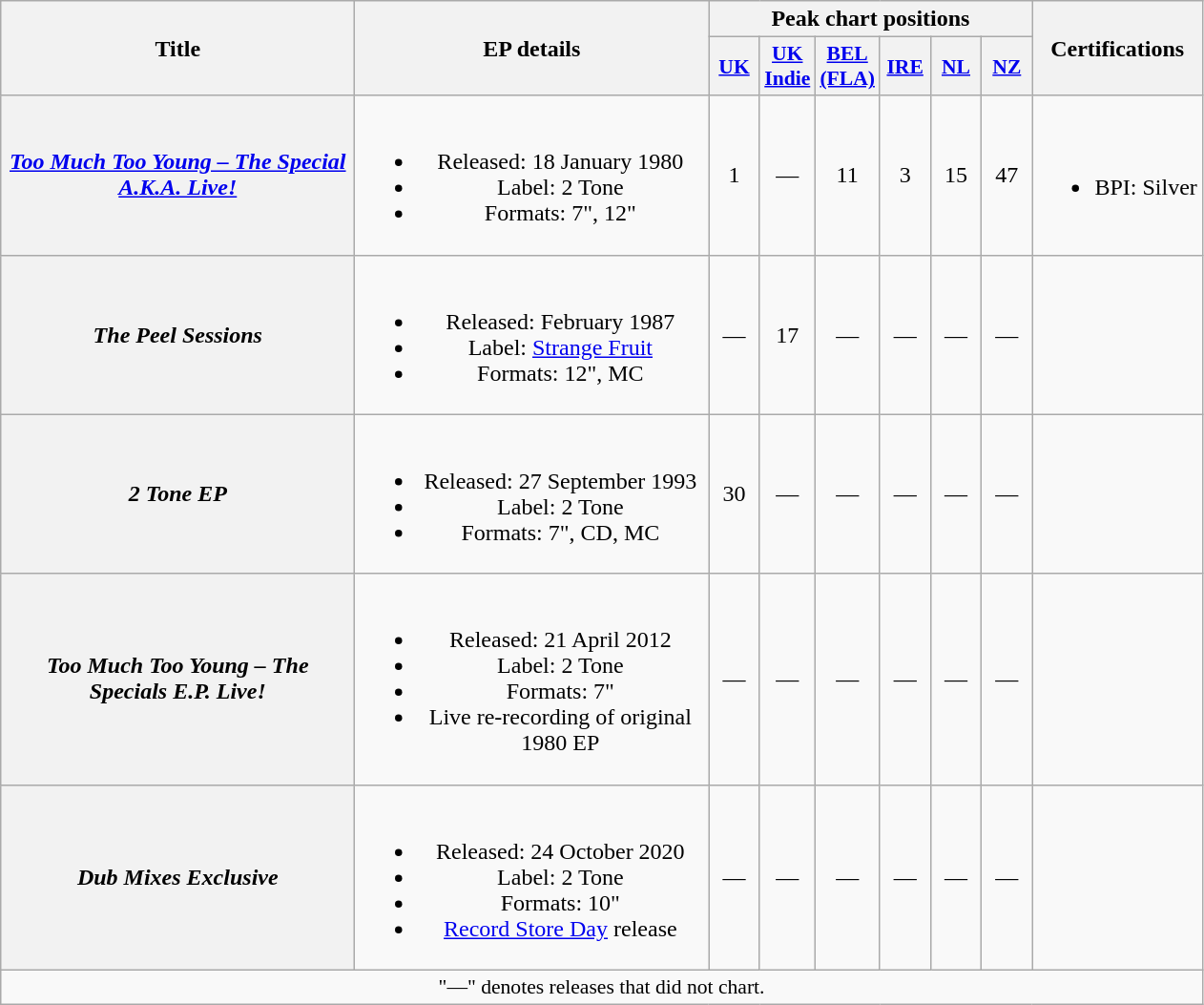<table class="wikitable plainrowheaders" style="text-align:center;">
<tr>
<th rowspan="2" scope="col" style="width:15em;">Title</th>
<th rowspan="2" scope="col" style="width:15em;">EP details</th>
<th colspan="6">Peak chart positions</th>
<th rowspan="2">Certifications</th>
</tr>
<tr>
<th scope="col" style="width:2em;font-size:90%;"><a href='#'>UK</a><br></th>
<th scope="col" style="width:2em;font-size:90%;"><a href='#'>UK Indie</a><br></th>
<th scope="col" style="width:2em;font-size:90%;"><a href='#'>BEL (FLA)</a><br></th>
<th scope="col" style="width:2em;font-size:90%;"><a href='#'>IRE</a><br></th>
<th scope="col" style="width:2em;font-size:90%;"><a href='#'>NL</a><br></th>
<th scope="col" style="width:2em;font-size:90%;"><a href='#'>NZ</a><br></th>
</tr>
<tr>
<th scope="row"><em><a href='#'>Too Much Too Young – The Special A.K.A. Live!</a></em> </th>
<td><br><ul><li>Released: 18 January 1980</li><li>Label: 2 Tone</li><li>Formats: 7", 12"</li></ul></td>
<td>1</td>
<td>—</td>
<td>11</td>
<td>3</td>
<td>15</td>
<td>47</td>
<td><br><ul><li>BPI: Silver</li></ul></td>
</tr>
<tr>
<th scope="row"><em>The Peel Sessions</em></th>
<td><br><ul><li>Released: February 1987</li><li>Label: <a href='#'>Strange Fruit</a></li><li>Formats: 12", MC</li></ul></td>
<td>—</td>
<td>17</td>
<td>—</td>
<td>—</td>
<td>—</td>
<td>—</td>
<td></td>
</tr>
<tr>
<th scope="row"><em>2 Tone EP</em> </th>
<td><br><ul><li>Released: 27 September 1993</li><li>Label: 2 Tone</li><li>Formats: 7", CD, MC</li></ul></td>
<td>30</td>
<td>—</td>
<td>—</td>
<td>—</td>
<td>—</td>
<td>—</td>
<td></td>
</tr>
<tr>
<th scope="row"><em>Too Much Too Young – The Specials E.P. Live!</em></th>
<td><br><ul><li>Released: 21 April 2012</li><li>Label: 2 Tone</li><li>Formats: 7"</li><li>Live re-recording of original 1980 EP</li></ul></td>
<td>—</td>
<td>—</td>
<td>—</td>
<td>—</td>
<td>—</td>
<td>—</td>
<td></td>
</tr>
<tr>
<th scope="row"><em>Dub Mixes Exclusive</em></th>
<td><br><ul><li>Released: 24 October 2020</li><li>Label: 2 Tone</li><li>Formats: 10"</li><li><a href='#'>Record Store Day</a> release</li></ul></td>
<td>—</td>
<td>—</td>
<td>—</td>
<td>—</td>
<td>—</td>
<td>—</td>
<td></td>
</tr>
<tr>
<td colspan="9" style="font-size:90%">"—" denotes releases that did not chart.</td>
</tr>
</table>
